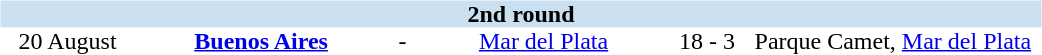<table table width=700>
<tr>
<td width=700 valign="top"><br><table border=0 cellspacing=0 cellpadding=0 style="font-size: 100%; border-collapse: collapse;" width=100%>
<tr bgcolor="#CADFF0">
<td style="font-size:100%"; align="center" colspan="6"><strong>2nd round</strong></td>
</tr>
<tr align=center bgcolor=#FFFFFF>
<td width=90>20 August</td>
<td width=170><strong><a href='#'>Buenos Aires</a></strong></td>
<td width=20>-</td>
<td width=170><a href='#'>Mar del Plata</a></td>
<td width=50>18 - 3</td>
<td width=200>Parque Camet, <a href='#'>Mar del Plata</a></td>
</tr>
</table>
</td>
</tr>
</table>
